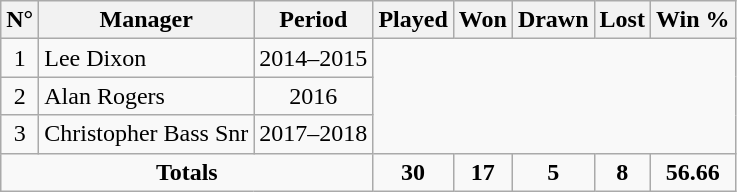<table class="wikitable sortable" style="text-align:center;">
<tr>
<th>N°</th>
<th>Manager</th>
<th>Period</th>
<th>Played</th>
<th>Won</th>
<th>Drawn</th>
<th>Lost</th>
<th>Win %</th>
</tr>
<tr>
<td>1</td>
<td style="text-align: left;">Lee Dixon</td>
<td>2014–2015<br></td>
</tr>
<tr>
<td>2</td>
<td style="text-align: left;"> Alan Rogers</td>
<td>2016<br></td>
</tr>
<tr>
<td>3</td>
<td style="text-align: left;"> Christopher Bass Snr</td>
<td>2017–2018<br></td>
</tr>
<tr>
<td colspan="3"><strong>Totals</strong></td>
<td><strong>30</strong></td>
<td><strong>17</strong></td>
<td><strong>5</strong></td>
<td><strong>8</strong></td>
<td><strong>56.66</strong></td>
</tr>
</table>
